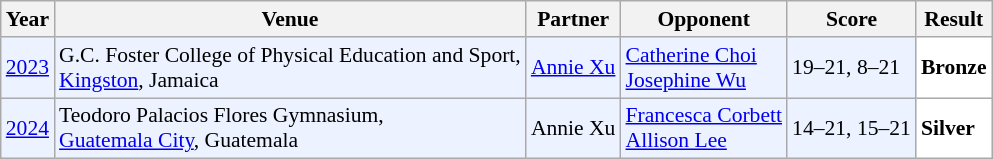<table class="sortable wikitable" style="font-size: 90%;">
<tr>
<th>Year</th>
<th>Venue</th>
<th>Partner</th>
<th>Opponent</th>
<th>Score</th>
<th>Result</th>
</tr>
<tr style="background:#ECF2FF">
<td align="center"><a href='#'>2023</a></td>
<td align="left">G.C. Foster College of Physical Education and Sport,<br><a href='#'>Kingston</a>, Jamaica</td>
<td align="left"> <a href='#'>Annie Xu</a></td>
<td align="left"> <a href='#'>Catherine Choi</a><br> <a href='#'>Josephine Wu</a></td>
<td align="left">19–21, 8–21</td>
<td style="text-align:left; background:white"> <strong>Bronze</strong></td>
</tr>
<tr style="background:#ECF2FF">
<td align="center"><a href='#'>2024</a></td>
<td align="left">Teodoro Palacios Flores Gymnasium,<br><a href='#'>Guatemala City</a>, Guatemala</td>
<td align="left"> Annie Xu</td>
<td align="left"> <a href='#'>Francesca Corbett</a><br> <a href='#'>Allison Lee</a></td>
<td align="left">14–21, 15–21</td>
<td style="text-align:left; background:white"> <strong>Silver</strong></td>
</tr>
</table>
